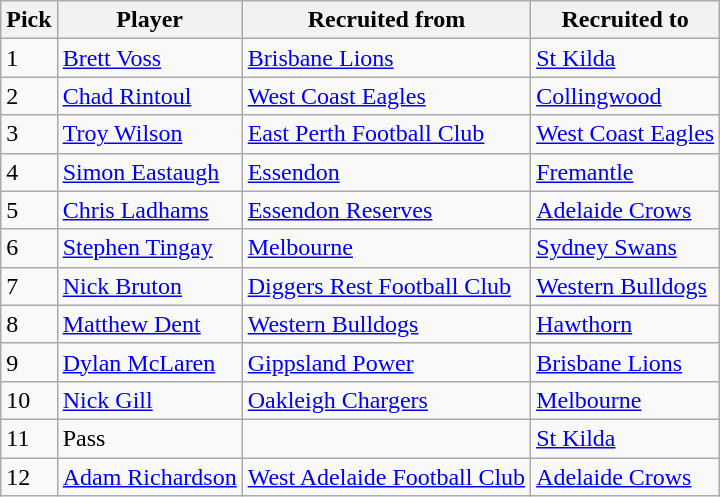<table class="wikitable sortable">
<tr>
<th>Pick</th>
<th>Player</th>
<th>Recruited from</th>
<th>Recruited to</th>
</tr>
<tr>
<td>1</td>
<td><a href='#'>Brett Voss</a></td>
<td><a href='#'>Brisbane Lions</a></td>
<td><a href='#'>St Kilda</a></td>
</tr>
<tr>
<td>2</td>
<td><a href='#'>Chad Rintoul</a></td>
<td><a href='#'>West Coast Eagles</a></td>
<td><a href='#'>Collingwood</a></td>
</tr>
<tr>
<td>3</td>
<td><a href='#'>Troy Wilson</a></td>
<td><a href='#'>East Perth Football Club</a></td>
<td><a href='#'>West Coast Eagles</a></td>
</tr>
<tr>
<td>4</td>
<td><a href='#'>Simon Eastaugh</a></td>
<td><a href='#'>Essendon</a></td>
<td><a href='#'>Fremantle</a></td>
</tr>
<tr>
<td>5</td>
<td><a href='#'>Chris Ladhams</a></td>
<td><a href='#'>Essendon Reserves</a></td>
<td><a href='#'>Adelaide Crows</a></td>
</tr>
<tr>
<td>6</td>
<td><a href='#'>Stephen Tingay</a></td>
<td><a href='#'>Melbourne</a></td>
<td><a href='#'>Sydney Swans</a></td>
</tr>
<tr>
<td>7</td>
<td><a href='#'>Nick Bruton</a></td>
<td><a href='#'>Diggers Rest Football Club</a></td>
<td><a href='#'>Western Bulldogs</a></td>
</tr>
<tr>
<td>8</td>
<td><a href='#'>Matthew Dent</a></td>
<td><a href='#'>Western Bulldogs</a></td>
<td><a href='#'>Hawthorn</a></td>
</tr>
<tr>
<td>9</td>
<td><a href='#'>Dylan McLaren</a></td>
<td><a href='#'>Gippsland Power</a></td>
<td><a href='#'>Brisbane Lions</a></td>
</tr>
<tr>
<td>10</td>
<td><a href='#'>Nick Gill</a></td>
<td><a href='#'>Oakleigh Chargers</a></td>
<td><a href='#'>Melbourne</a></td>
</tr>
<tr>
<td>11</td>
<td>Pass</td>
<td></td>
<td><a href='#'>St Kilda</a></td>
</tr>
<tr>
<td>12</td>
<td><a href='#'>Adam Richardson</a></td>
<td><a href='#'>West Adelaide Football Club</a></td>
<td><a href='#'>Adelaide Crows</a></td>
</tr>
</table>
